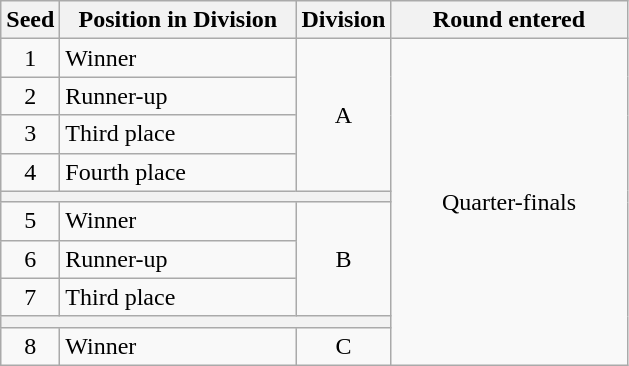<table class="wikitable" style="text-align: center; font-size: 100%;">
<tr>
<th>Seed</th>
<th width=150>Position in Division</th>
<th>Division</th>
<th width=150>Round entered</th>
</tr>
<tr>
<td>1</td>
<td align=left>Winner</td>
<td rowspan=4>A</td>
<td rowspan=10>Quarter-finals</td>
</tr>
<tr>
<td>2</td>
<td align=left>Runner-up</td>
</tr>
<tr>
<td>3</td>
<td align=left>Third place</td>
</tr>
<tr>
<td>4</td>
<td align=left>Fourth place</td>
</tr>
<tr>
<th colspan=3></th>
</tr>
<tr>
<td>5</td>
<td align=left>Winner</td>
<td rowspan=3>B</td>
</tr>
<tr>
<td>6</td>
<td align=left>Runner-up</td>
</tr>
<tr>
<td>7</td>
<td align=left>Third place</td>
</tr>
<tr>
<th colspan=3></th>
</tr>
<tr>
<td>8</td>
<td align=left>Winner</td>
<td>C</td>
</tr>
</table>
